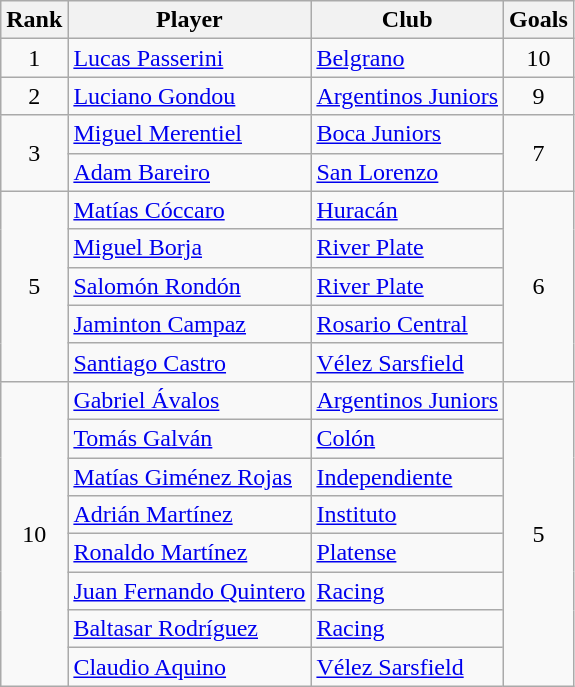<table class="wikitable" border="1">
<tr>
<th>Rank</th>
<th>Player</th>
<th>Club</th>
<th>Goals</th>
</tr>
<tr>
<td align=center>1</td>
<td> <a href='#'>Lucas Passerini</a></td>
<td><a href='#'>Belgrano</a></td>
<td align=center>10</td>
</tr>
<tr>
<td align=center>2</td>
<td> <a href='#'>Luciano Gondou</a></td>
<td><a href='#'>Argentinos Juniors</a></td>
<td align=center>9</td>
</tr>
<tr>
<td align=center rowspan=2>3</td>
<td> <a href='#'>Miguel Merentiel</a></td>
<td><a href='#'>Boca Juniors</a></td>
<td align=center rowspan=2>7</td>
</tr>
<tr>
<td> <a href='#'>Adam Bareiro</a></td>
<td><a href='#'>San Lorenzo</a></td>
</tr>
<tr>
<td align=center rowspan=5>5</td>
<td> <a href='#'>Matías Cóccaro</a></td>
<td><a href='#'>Huracán</a></td>
<td align=center rowspan=5>6</td>
</tr>
<tr>
<td> <a href='#'>Miguel Borja</a></td>
<td><a href='#'>River Plate</a></td>
</tr>
<tr>
<td> <a href='#'>Salomón Rondón</a></td>
<td><a href='#'>River Plate</a></td>
</tr>
<tr>
<td> <a href='#'>Jaminton Campaz</a></td>
<td><a href='#'>Rosario Central</a></td>
</tr>
<tr>
<td> <a href='#'>Santiago Castro</a></td>
<td><a href='#'>Vélez Sarsfield</a></td>
</tr>
<tr>
<td align=center rowspan=8>10</td>
<td> <a href='#'>Gabriel Ávalos</a></td>
<td><a href='#'>Argentinos Juniors</a></td>
<td align=center rowspan=8>5</td>
</tr>
<tr>
<td> <a href='#'>Tomás Galván</a></td>
<td><a href='#'>Colón</a></td>
</tr>
<tr>
<td> <a href='#'>Matías Giménez Rojas</a></td>
<td><a href='#'>Independiente</a></td>
</tr>
<tr>
<td> <a href='#'>Adrián Martínez</a></td>
<td><a href='#'>Instituto</a></td>
</tr>
<tr>
<td> <a href='#'>Ronaldo Martínez</a></td>
<td><a href='#'>Platense</a></td>
</tr>
<tr>
<td> <a href='#'>Juan Fernando Quintero</a></td>
<td><a href='#'>Racing</a></td>
</tr>
<tr>
<td> <a href='#'>Baltasar Rodríguez</a></td>
<td><a href='#'>Racing</a></td>
</tr>
<tr>
<td> <a href='#'>Claudio Aquino</a></td>
<td><a href='#'>Vélez Sarsfield</a></td>
</tr>
</table>
